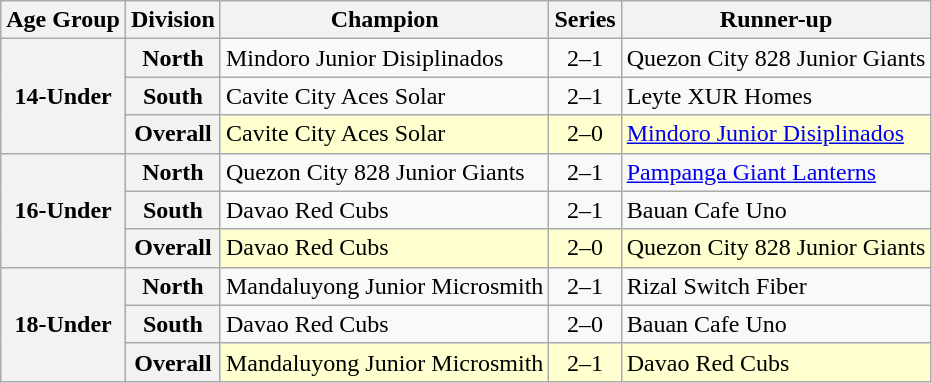<table class="wikitable">
<tr>
<th>Age Group</th>
<th>Division</th>
<th>Champion</th>
<th>Series</th>
<th>Runner-up</th>
</tr>
<tr>
<th rowspan=3>14-Under</th>
<th>North</th>
<td>Mindoro Junior Disiplinados</td>
<td align=center>2–1</td>
<td>Quezon City 828 Junior Giants</td>
</tr>
<tr>
<th>South</th>
<td>Cavite City Aces Solar</td>
<td align=center>2–1</td>
<td>Leyte XUR Homes</td>
</tr>
<tr bgcolor="FFFFCF">
<th>Overall</th>
<td>Cavite City Aces Solar</td>
<td align=center>2–0</td>
<td><a href='#'>Mindoro Junior Disiplinados</a></td>
</tr>
<tr>
<th rowspan=3>16-Under</th>
<th>North</th>
<td>Quezon City 828 Junior Giants</td>
<td align=center>2–1</td>
<td><a href='#'>Pampanga Giant Lanterns</a></td>
</tr>
<tr>
<th>South</th>
<td>Davao Red Cubs</td>
<td align=center>2–1</td>
<td>Bauan Cafe Uno</td>
</tr>
<tr bgcolor="FFFFCF">
<th>Overall</th>
<td>Davao Red Cubs</td>
<td align=center>2–0</td>
<td>Quezon City 828 Junior Giants</td>
</tr>
<tr>
<th rowspan=3>18-Under</th>
<th>North</th>
<td>Mandaluyong Junior Microsmith</td>
<td align=center>2–1</td>
<td>Rizal Switch Fiber</td>
</tr>
<tr>
<th>South</th>
<td>Davao Red Cubs</td>
<td align=center>2–0</td>
<td>Bauan Cafe Uno</td>
</tr>
<tr bgcolor="FFFFCF">
<th>Overall</th>
<td>Mandaluyong Junior Microsmith</td>
<td align=center>2–1</td>
<td>Davao Red Cubs</td>
</tr>
</table>
